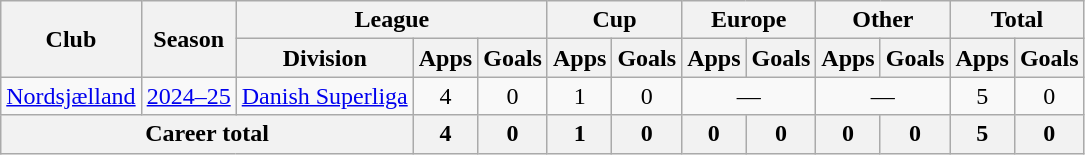<table class="wikitable" style="text-align:center">
<tr>
<th rowspan="2">Club</th>
<th rowspan="2">Season</th>
<th colspan="3">League</th>
<th colspan="2">Cup</th>
<th colspan="2">Europe</th>
<th colspan="2">Other</th>
<th colspan="2">Total</th>
</tr>
<tr>
<th>Division</th>
<th>Apps</th>
<th>Goals</th>
<th>Apps</th>
<th>Goals</th>
<th>Apps</th>
<th>Goals</th>
<th>Apps</th>
<th>Goals</th>
<th>Apps</th>
<th>Goals</th>
</tr>
<tr>
<td><a href='#'>Nordsjælland</a></td>
<td><a href='#'>2024–25</a></td>
<td><a href='#'>Danish Superliga</a></td>
<td>4</td>
<td>0</td>
<td>1</td>
<td>0</td>
<td colspan="2">—</td>
<td colspan="2">—</td>
<td>5</td>
<td>0</td>
</tr>
<tr>
<th colspan="3">Career total</th>
<th>4</th>
<th>0</th>
<th>1</th>
<th>0</th>
<th>0</th>
<th>0</th>
<th>0</th>
<th>0</th>
<th>5</th>
<th>0</th>
</tr>
</table>
